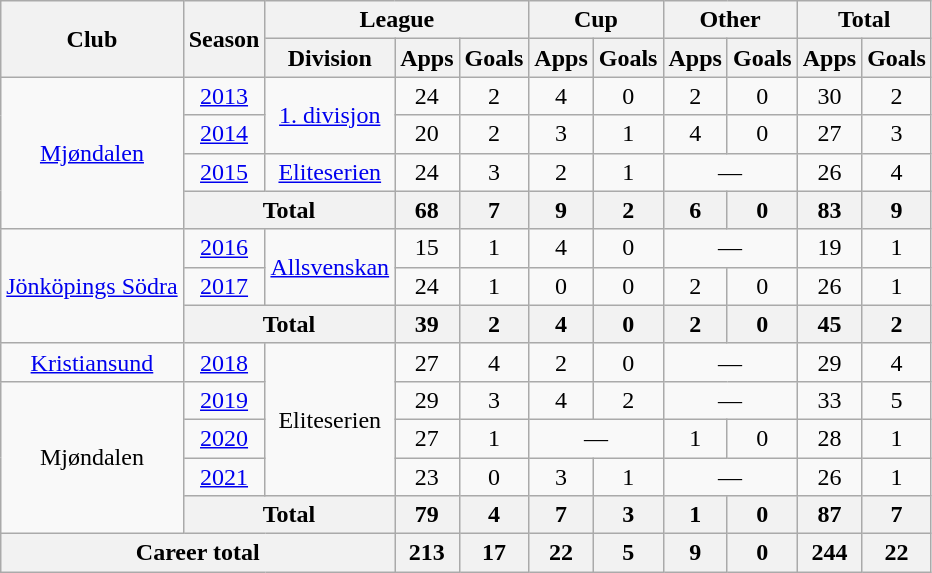<table class="wikitable" style="text-align: center;">
<tr>
<th rowspan="2">Club</th>
<th rowspan="2">Season</th>
<th colspan="3">League</th>
<th colspan="2">Cup</th>
<th colspan="2">Other</th>
<th colspan="2">Total</th>
</tr>
<tr>
<th>Division</th>
<th>Apps</th>
<th>Goals</th>
<th>Apps</th>
<th>Goals</th>
<th>Apps</th>
<th>Goals</th>
<th>Apps</th>
<th>Goals</th>
</tr>
<tr>
<td rowspan="4" valign="center"><a href='#'>Mjøndalen</a></td>
<td><a href='#'>2013</a></td>
<td rowspan="2" valign="center"><a href='#'>1. divisjon</a></td>
<td>24</td>
<td>2</td>
<td>4</td>
<td>0</td>
<td>2</td>
<td>0</td>
<td>30</td>
<td>2</td>
</tr>
<tr>
<td><a href='#'>2014</a></td>
<td>20</td>
<td>2</td>
<td>3</td>
<td>1</td>
<td>4</td>
<td>0</td>
<td>27</td>
<td>3</td>
</tr>
<tr>
<td><a href='#'>2015</a></td>
<td rowspan="1" valign="center"><a href='#'>Eliteserien</a></td>
<td>24</td>
<td>3</td>
<td>2</td>
<td>1</td>
<td colspan="2">—</td>
<td>26</td>
<td>4</td>
</tr>
<tr>
<th colspan="2">Total</th>
<th>68</th>
<th>7</th>
<th>9</th>
<th>2</th>
<th>6</th>
<th>0</th>
<th>83</th>
<th>9</th>
</tr>
<tr>
<td rowspan="3" valign="center"><a href='#'>Jönköpings Södra</a></td>
<td><a href='#'>2016</a></td>
<td rowspan="2" valign="center"><a href='#'>Allsvenskan</a></td>
<td>15</td>
<td>1</td>
<td>4</td>
<td>0</td>
<td colspan="2">—</td>
<td>19</td>
<td>1</td>
</tr>
<tr>
<td><a href='#'>2017</a></td>
<td>24</td>
<td>1</td>
<td>0</td>
<td>0</td>
<td>2</td>
<td>0</td>
<td>26</td>
<td>1</td>
</tr>
<tr>
<th colspan="2">Total</th>
<th>39</th>
<th>2</th>
<th>4</th>
<th>0</th>
<th>2</th>
<th>0</th>
<th>45</th>
<th>2</th>
</tr>
<tr>
<td rowspan="1" valign="center"><a href='#'>Kristiansund</a></td>
<td><a href='#'>2018</a></td>
<td rowspan="4" valign="center">Eliteserien</td>
<td>27</td>
<td>4</td>
<td>2</td>
<td>0</td>
<td colspan="2">—</td>
<td>29</td>
<td>4</td>
</tr>
<tr>
<td rowspan="4" valign="center">Mjøndalen</td>
<td><a href='#'>2019</a></td>
<td>29</td>
<td>3</td>
<td>4</td>
<td>2</td>
<td colspan="2">—</td>
<td>33</td>
<td>5</td>
</tr>
<tr>
<td><a href='#'>2020</a></td>
<td>27</td>
<td>1</td>
<td colspan="2">—</td>
<td>1</td>
<td>0</td>
<td>28</td>
<td>1</td>
</tr>
<tr>
<td><a href='#'>2021</a></td>
<td>23</td>
<td>0</td>
<td>3</td>
<td>1</td>
<td colspan="2">—</td>
<td>26</td>
<td>1</td>
</tr>
<tr>
<th colspan="2">Total</th>
<th>79</th>
<th>4</th>
<th>7</th>
<th>3</th>
<th>1</th>
<th>0</th>
<th>87</th>
<th>7</th>
</tr>
<tr>
<th colspan="3">Career total</th>
<th>213</th>
<th>17</th>
<th>22</th>
<th>5</th>
<th>9</th>
<th>0</th>
<th>244</th>
<th>22</th>
</tr>
</table>
